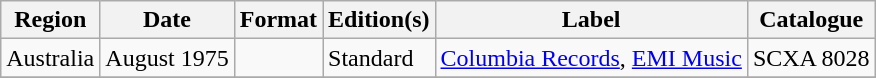<table class="wikitable plainrowheaders">
<tr>
<th scope="col">Region</th>
<th scope="col">Date</th>
<th scope="col">Format</th>
<th scope="col">Edition(s)</th>
<th scope="col">Label</th>
<th scope="col">Catalogue</th>
</tr>
<tr>
<td>Australia</td>
<td>August 1975</td>
<td></td>
<td>Standard</td>
<td><a href='#'>Columbia Records</a>, <a href='#'>EMI Music</a></td>
<td>SCXA 8028</td>
</tr>
<tr>
</tr>
</table>
